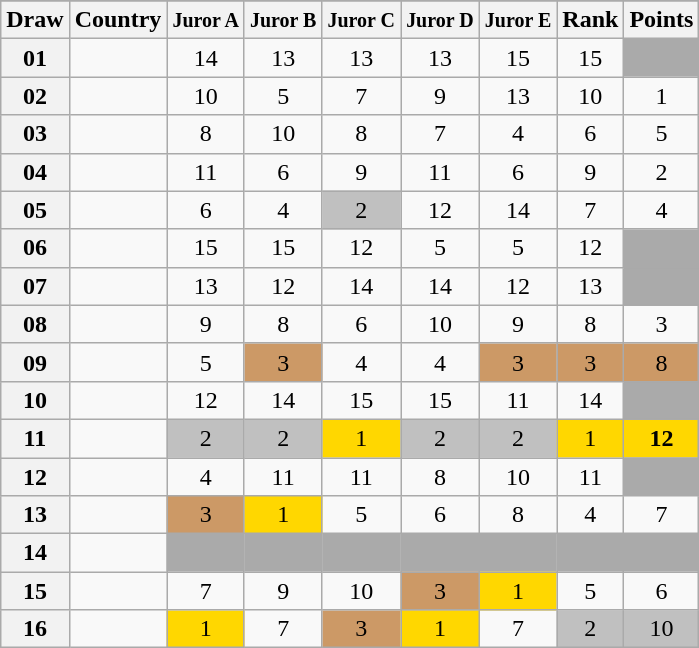<table class="sortable wikitable collapsible plainrowheaders" style="text-align:center;">
<tr>
</tr>
<tr>
<th scope="col">Draw</th>
<th scope="col">Country</th>
<th scope="col"><small>Juror A</small></th>
<th scope="col"><small>Juror B</small></th>
<th scope="col"><small>Juror C</small></th>
<th scope="col"><small>Juror D</small></th>
<th scope="col"><small>Juror E</small></th>
<th scope="col">Rank</th>
<th scope="col">Points</th>
</tr>
<tr>
<th scope="row" style="text-align:center;">01</th>
<td style="text-align:left;"></td>
<td>14</td>
<td>13</td>
<td>13</td>
<td>13</td>
<td>15</td>
<td>15</td>
<td style="background:#AAAAAA;"></td>
</tr>
<tr>
<th scope="row" style="text-align:center;">02</th>
<td style="text-align:left;"></td>
<td>10</td>
<td>5</td>
<td>7</td>
<td>9</td>
<td>13</td>
<td>10</td>
<td>1</td>
</tr>
<tr>
<th scope="row" style="text-align:center;">03</th>
<td style="text-align:left;"></td>
<td>8</td>
<td>10</td>
<td>8</td>
<td>7</td>
<td>4</td>
<td>6</td>
<td>5</td>
</tr>
<tr>
<th scope="row" style="text-align:center;">04</th>
<td style="text-align:left;"></td>
<td>11</td>
<td>6</td>
<td>9</td>
<td>11</td>
<td>6</td>
<td>9</td>
<td>2</td>
</tr>
<tr>
<th scope="row" style="text-align:center;">05</th>
<td style="text-align:left;"></td>
<td>6</td>
<td>4</td>
<td style="background:silver;">2</td>
<td>12</td>
<td>14</td>
<td>7</td>
<td>4</td>
</tr>
<tr>
<th scope="row" style="text-align:center;">06</th>
<td style="text-align:left;"></td>
<td>15</td>
<td>15</td>
<td>12</td>
<td>5</td>
<td>5</td>
<td>12</td>
<td style="background:#AAAAAA;"></td>
</tr>
<tr>
<th scope="row" style="text-align:center;">07</th>
<td style="text-align:left;"></td>
<td>13</td>
<td>12</td>
<td>14</td>
<td>14</td>
<td>12</td>
<td>13</td>
<td style="background:#AAAAAA;"></td>
</tr>
<tr>
<th scope="row" style="text-align:center;">08</th>
<td style="text-align:left;"></td>
<td>9</td>
<td>8</td>
<td>6</td>
<td>10</td>
<td>9</td>
<td>8</td>
<td>3</td>
</tr>
<tr>
<th scope="row" style="text-align:center;">09</th>
<td style="text-align:left;"></td>
<td>5</td>
<td style="background:#CC9966;">3</td>
<td>4</td>
<td>4</td>
<td style="background:#CC9966;">3</td>
<td style="background:#CC9966;">3</td>
<td style="background:#CC9966;">8</td>
</tr>
<tr>
<th scope="row" style="text-align:center;">10</th>
<td style="text-align:left;"></td>
<td>12</td>
<td>14</td>
<td>15</td>
<td>15</td>
<td>11</td>
<td>14</td>
<td style="background:#AAAAAA;"></td>
</tr>
<tr>
<th scope="row" style="text-align:center;">11</th>
<td style="text-align:left;"></td>
<td style="background:silver;">2</td>
<td style="background:silver;">2</td>
<td style="background:gold;">1</td>
<td style="background:silver;">2</td>
<td style="background:silver;">2</td>
<td style="background:gold;">1</td>
<td style="background:gold;"><strong>12</strong></td>
</tr>
<tr>
<th scope="row" style="text-align:center;">12</th>
<td style="text-align:left;"></td>
<td>4</td>
<td>11</td>
<td>11</td>
<td>8</td>
<td>10</td>
<td>11</td>
<td style="background:#AAAAAA;"></td>
</tr>
<tr>
<th scope="row" style="text-align:center;">13</th>
<td style="text-align:left;"></td>
<td style="background:#CC9966;">3</td>
<td style="background:gold;">1</td>
<td>5</td>
<td>6</td>
<td>8</td>
<td>4</td>
<td>7</td>
</tr>
<tr class="sortbottom">
<th scope="row" style="text-align:center;">14</th>
<td style="text-align:left;"></td>
<td style="background:#AAAAAA;"></td>
<td style="background:#AAAAAA;"></td>
<td style="background:#AAAAAA;"></td>
<td style="background:#AAAAAA;"></td>
<td style="background:#AAAAAA;"></td>
<td style="background:#AAAAAA;"></td>
<td style="background:#AAAAAA;"></td>
</tr>
<tr>
<th scope="row" style="text-align:center;">15</th>
<td style="text-align:left;"></td>
<td>7</td>
<td>9</td>
<td>10</td>
<td style="background:#CC9966;">3</td>
<td style="background:gold;">1</td>
<td>5</td>
<td>6</td>
</tr>
<tr>
<th scope="row" style="text-align:center;">16</th>
<td style="text-align:left;"></td>
<td style="background:gold;">1</td>
<td>7</td>
<td style="background:#CC9966;">3</td>
<td style="background:gold;">1</td>
<td>7</td>
<td style="background:silver;">2</td>
<td style="background:silver;">10</td>
</tr>
</table>
